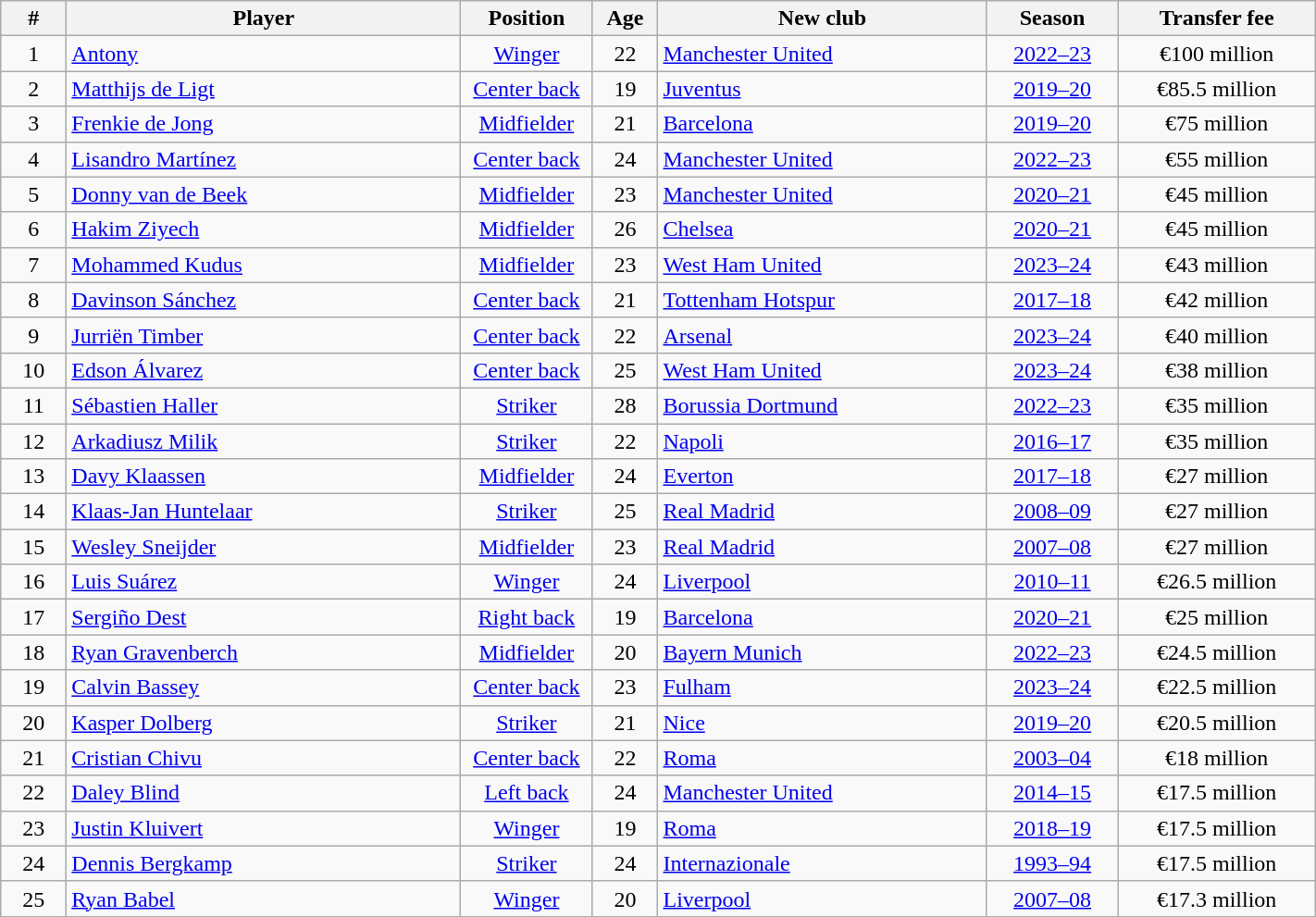<table class="wikitable" style="width:75%">
<tr valign=top>
<th width=5% align=center>#</th>
<th width=30% align=center>Player</th>
<th width=10% align=center>Position</th>
<th width=5% align=center>Age</th>
<th width=25% align=center>New club</th>
<th width=10% align=center>Season</th>
<th width=25% align=center>Transfer fee</th>
</tr>
<tr valign=top>
<td align=center>1</td>
<td> <a href='#'>Antony</a></td>
<td align=center><a href='#'>Winger</a></td>
<td align=center>22</td>
<td> <a href='#'>Manchester United</a></td>
<td align=center><a href='#'>2022–23</a></td>
<td align=center>€100 million</td>
</tr>
<tr valign=top>
<td align=center>2</td>
<td> <a href='#'>Matthijs de Ligt</a></td>
<td align=center><a href='#'>Center back</a></td>
<td align=center>19</td>
<td> <a href='#'>Juventus</a></td>
<td align=center><a href='#'>2019–20</a></td>
<td align=center>€85.5 million</td>
</tr>
<tr valign=top>
<td align=center>3</td>
<td> <a href='#'>Frenkie de Jong</a></td>
<td align=center><a href='#'>Midfielder</a></td>
<td align=center>21</td>
<td> <a href='#'>Barcelona</a></td>
<td align=center><a href='#'>2019–20</a></td>
<td align=center>€75 million</td>
</tr>
<tr valign=top>
<td align=center>4</td>
<td> <a href='#'>Lisandro Martínez</a></td>
<td align=center><a href='#'>Center back</a></td>
<td align=center>24</td>
<td> <a href='#'>Manchester United</a></td>
<td align=center><a href='#'>2022–23</a></td>
<td align=center>€55 million</td>
</tr>
<tr valign=top>
<td align=center>5</td>
<td> <a href='#'>Donny van de Beek</a></td>
<td align=center><a href='#'>Midfielder</a></td>
<td align=center>23</td>
<td> <a href='#'>Manchester United</a></td>
<td align=center><a href='#'>2020–21</a></td>
<td align=center>€45 million</td>
</tr>
<tr valign=top>
<td align=center>6</td>
<td> <a href='#'>Hakim Ziyech</a></td>
<td align=center><a href='#'>Midfielder</a></td>
<td align=center>26</td>
<td> <a href='#'>Chelsea</a></td>
<td align=center><a href='#'>2020–21</a></td>
<td align=center>€45 million</td>
</tr>
<tr valign=top>
<td align=center>7</td>
<td> <a href='#'>Mohammed Kudus</a></td>
<td align=center><a href='#'>Midfielder</a></td>
<td align=center>23</td>
<td> <a href='#'>West Ham United</a></td>
<td align=center><a href='#'>2023–24</a></td>
<td align=center>€43 million</td>
</tr>
<tr valign=top>
<td align=center>8</td>
<td> <a href='#'>Davinson Sánchez</a></td>
<td align=center><a href='#'>Center back</a></td>
<td align=center>21</td>
<td> <a href='#'>Tottenham Hotspur</a></td>
<td align=center><a href='#'>2017–18</a></td>
<td align=center>€42 million</td>
</tr>
<tr valign=top>
<td align=center>9</td>
<td> <a href='#'>Jurriën Timber</a></td>
<td align=center><a href='#'>Center back</a></td>
<td align=center>22</td>
<td> <a href='#'>Arsenal</a></td>
<td align=center><a href='#'>2023–24</a></td>
<td align=center>€40 million</td>
</tr>
<tr valign=top>
<td align=center>10</td>
<td> <a href='#'>Edson Álvarez</a></td>
<td align=center><a href='#'>Center back</a></td>
<td align=center>25</td>
<td> <a href='#'>West Ham United</a></td>
<td align=center><a href='#'>2023–24</a></td>
<td align=center>€38 million</td>
</tr>
<tr valign=top>
<td align=center>11</td>
<td> <a href='#'>Sébastien Haller</a></td>
<td align=center><a href='#'>Striker</a></td>
<td align=center>28</td>
<td> <a href='#'>Borussia Dortmund</a></td>
<td align=center><a href='#'>2022–23</a></td>
<td align=center>€35 million</td>
</tr>
<tr valign=top>
<td align=center>12</td>
<td> <a href='#'>Arkadiusz Milik</a></td>
<td align=center><a href='#'>Striker</a></td>
<td align=center>22</td>
<td> <a href='#'>Napoli</a></td>
<td align=center><a href='#'>2016–17</a></td>
<td align=center>€35 million</td>
</tr>
<tr valign=top>
<td align=center>13</td>
<td> <a href='#'>Davy Klaassen</a></td>
<td align=center><a href='#'>Midfielder</a></td>
<td align=center>24</td>
<td> <a href='#'>Everton</a></td>
<td align=center><a href='#'>2017–18</a></td>
<td align=center>€27 million</td>
</tr>
<tr valign=top>
<td align=center>14</td>
<td> <a href='#'>Klaas-Jan Huntelaar</a></td>
<td align=center><a href='#'>Striker</a></td>
<td align=center>25</td>
<td> <a href='#'>Real Madrid</a></td>
<td align=center><a href='#'>2008–09</a></td>
<td align=center>€27 million</td>
</tr>
<tr valign=top>
<td align=center>15</td>
<td> <a href='#'>Wesley Sneijder</a></td>
<td align=center><a href='#'>Midfielder</a></td>
<td align=center>23</td>
<td> <a href='#'>Real Madrid</a></td>
<td align=center><a href='#'>2007–08</a></td>
<td align=center>€27 million</td>
</tr>
<tr valign=top>
<td align=center>16</td>
<td> <a href='#'>Luis Suárez</a></td>
<td align=center><a href='#'>Winger</a></td>
<td align=center>24</td>
<td> <a href='#'>Liverpool</a></td>
<td align=center><a href='#'>2010–11</a></td>
<td align=center>€26.5 million</td>
</tr>
<tr valign=top>
<td align=center>17</td>
<td> <a href='#'>Sergiño Dest</a></td>
<td align=center><a href='#'>Right back</a></td>
<td align=center>19</td>
<td> <a href='#'>Barcelona</a></td>
<td align=center><a href='#'>2020–21</a></td>
<td align=center>€25 million</td>
</tr>
<tr valign=top>
<td align=center>18</td>
<td> <a href='#'>Ryan Gravenberch</a></td>
<td align=center><a href='#'>Midfielder</a></td>
<td align=center>20</td>
<td> <a href='#'>Bayern Munich</a></td>
<td align=center><a href='#'>2022–23</a></td>
<td align=center>€24.5 million</td>
</tr>
<tr valign=top>
<td align=center>19</td>
<td> <a href='#'>Calvin Bassey</a></td>
<td align=center><a href='#'>Center back</a></td>
<td align=center>23</td>
<td> <a href='#'>Fulham</a></td>
<td align=center><a href='#'>2023–24</a></td>
<td align=center>€22.5 million</td>
</tr>
<tr valign=top>
<td align=center>20</td>
<td> <a href='#'>Kasper Dolberg</a></td>
<td align=center><a href='#'>Striker</a></td>
<td align=center>21</td>
<td> <a href='#'>Nice</a></td>
<td align=center><a href='#'>2019–20</a></td>
<td align=center>€20.5 million</td>
</tr>
<tr valign=top>
<td align=center>21</td>
<td> <a href='#'>Cristian Chivu</a></td>
<td align=center><a href='#'>Center back</a></td>
<td align=center>22</td>
<td> <a href='#'>Roma</a></td>
<td align=center><a href='#'>2003–04</a></td>
<td align=center>€18 million</td>
</tr>
<tr valign=top>
<td align=center>22</td>
<td> <a href='#'>Daley Blind</a></td>
<td align=center><a href='#'>Left back</a></td>
<td align=center>24</td>
<td> <a href='#'>Manchester United</a></td>
<td align=center><a href='#'>2014–15</a></td>
<td align=center>€17.5 million</td>
</tr>
<tr valign=top>
<td align=center>23</td>
<td> <a href='#'>Justin Kluivert</a></td>
<td align=center><a href='#'>Winger</a></td>
<td align=center>19</td>
<td> <a href='#'>Roma</a></td>
<td align=center><a href='#'>2018–19</a></td>
<td align=center>€17.5 million</td>
</tr>
<tr valign=top>
<td align=center>24</td>
<td> <a href='#'>Dennis Bergkamp</a></td>
<td align=center><a href='#'>Striker</a></td>
<td align=center>24</td>
<td> <a href='#'>Internazionale</a></td>
<td align=center><a href='#'>1993–94</a></td>
<td align=center>€17.5 million</td>
</tr>
<tr valign=top>
<td align=center>25</td>
<td> <a href='#'>Ryan Babel</a></td>
<td align=center><a href='#'>Winger</a></td>
<td align=center>20</td>
<td> <a href='#'>Liverpool</a></td>
<td align=center><a href='#'>2007–08</a></td>
<td align=center>€17.3 million</td>
</tr>
</table>
